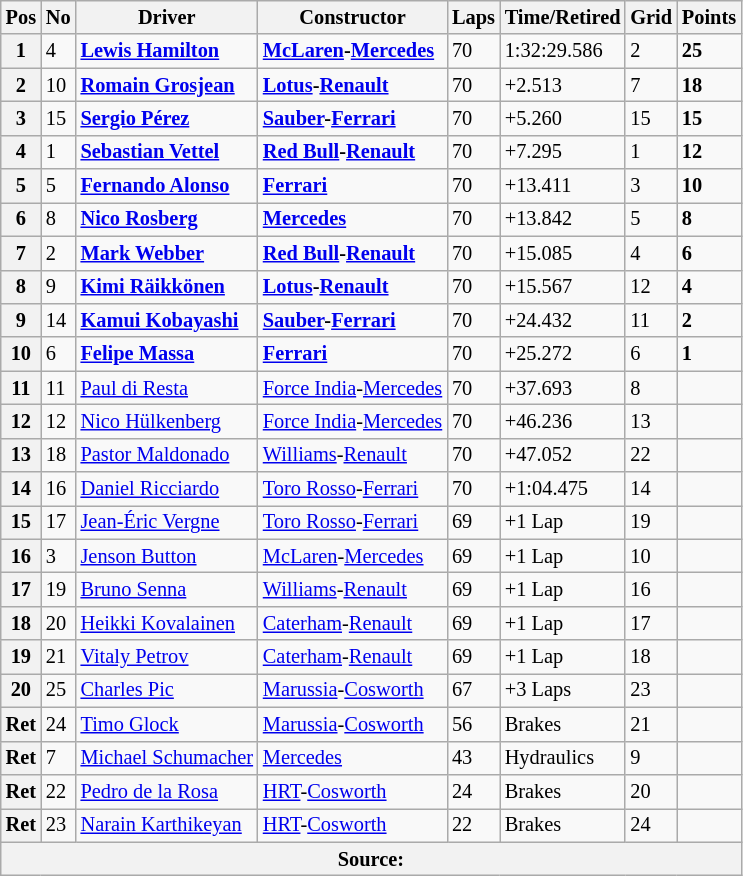<table class="wikitable" style="font-size: 85%">
<tr>
<th>Pos</th>
<th>No</th>
<th>Driver</th>
<th>Constructor</th>
<th>Laps</th>
<th>Time/Retired</th>
<th>Grid</th>
<th>Points</th>
</tr>
<tr>
<th>1</th>
<td>4</td>
<td> <strong><a href='#'>Lewis Hamilton</a></strong></td>
<td><strong><a href='#'>McLaren</a>-<a href='#'>Mercedes</a></strong></td>
<td>70</td>
<td>1:32:29.586</td>
<td>2</td>
<td><strong>25</strong></td>
</tr>
<tr>
<th>2</th>
<td>10</td>
<td> <strong><a href='#'>Romain Grosjean</a></strong></td>
<td><strong><a href='#'>Lotus</a>-<a href='#'>Renault</a></strong></td>
<td>70</td>
<td>+2.513</td>
<td>7</td>
<td><strong>18</strong></td>
</tr>
<tr>
<th>3</th>
<td>15</td>
<td> <strong><a href='#'>Sergio Pérez</a></strong></td>
<td><strong><a href='#'>Sauber</a>-<a href='#'>Ferrari</a></strong></td>
<td>70</td>
<td>+5.260</td>
<td>15</td>
<td><strong>15</strong></td>
</tr>
<tr>
<th>4</th>
<td>1</td>
<td> <strong><a href='#'>Sebastian Vettel</a></strong></td>
<td><strong><a href='#'>Red Bull</a>-<a href='#'>Renault</a></strong></td>
<td>70</td>
<td>+7.295</td>
<td>1</td>
<td><strong>12</strong></td>
</tr>
<tr>
<th>5</th>
<td>5</td>
<td> <strong><a href='#'>Fernando Alonso</a></strong></td>
<td><strong><a href='#'>Ferrari</a></strong></td>
<td>70</td>
<td>+13.411</td>
<td>3</td>
<td><strong>10</strong></td>
</tr>
<tr>
<th>6</th>
<td>8</td>
<td> <strong><a href='#'>Nico Rosberg</a></strong></td>
<td><strong><a href='#'>Mercedes</a></strong></td>
<td>70</td>
<td>+13.842</td>
<td>5</td>
<td><strong>8</strong></td>
</tr>
<tr>
<th>7</th>
<td>2</td>
<td> <strong><a href='#'>Mark Webber</a></strong></td>
<td><strong><a href='#'>Red Bull</a>-<a href='#'>Renault</a></strong></td>
<td>70</td>
<td>+15.085</td>
<td>4</td>
<td><strong>6</strong></td>
</tr>
<tr>
<th>8</th>
<td>9</td>
<td> <strong><a href='#'>Kimi Räikkönen</a></strong></td>
<td><strong><a href='#'>Lotus</a>-<a href='#'>Renault</a></strong></td>
<td>70</td>
<td>+15.567</td>
<td>12</td>
<td><strong>4</strong></td>
</tr>
<tr>
<th>9</th>
<td>14</td>
<td> <strong><a href='#'>Kamui Kobayashi</a></strong></td>
<td><strong><a href='#'>Sauber</a>-<a href='#'>Ferrari</a></strong></td>
<td>70</td>
<td>+24.432</td>
<td>11</td>
<td><strong>2</strong></td>
</tr>
<tr>
<th>10</th>
<td>6</td>
<td> <strong><a href='#'>Felipe Massa</a></strong></td>
<td><strong><a href='#'>Ferrari</a></strong></td>
<td>70</td>
<td>+25.272</td>
<td>6</td>
<td><strong>1</strong></td>
</tr>
<tr>
<th>11</th>
<td>11</td>
<td> <a href='#'>Paul di Resta</a></td>
<td><a href='#'>Force India</a>-<a href='#'>Mercedes</a></td>
<td>70</td>
<td>+37.693</td>
<td>8</td>
<td></td>
</tr>
<tr>
<th>12</th>
<td>12</td>
<td> <a href='#'>Nico Hülkenberg</a></td>
<td><a href='#'>Force India</a>-<a href='#'>Mercedes</a></td>
<td>70</td>
<td>+46.236</td>
<td>13</td>
<td></td>
</tr>
<tr>
<th>13</th>
<td>18</td>
<td> <a href='#'>Pastor Maldonado</a></td>
<td><a href='#'>Williams</a>-<a href='#'>Renault</a></td>
<td>70</td>
<td>+47.052</td>
<td>22</td>
<td></td>
</tr>
<tr>
<th>14</th>
<td>16</td>
<td> <a href='#'>Daniel Ricciardo</a></td>
<td><a href='#'>Toro Rosso</a>-<a href='#'>Ferrari</a></td>
<td>70</td>
<td>+1:04.475</td>
<td>14</td>
<td></td>
</tr>
<tr>
<th>15</th>
<td>17</td>
<td> <a href='#'>Jean-Éric Vergne</a></td>
<td><a href='#'>Toro Rosso</a>-<a href='#'>Ferrari</a></td>
<td>69</td>
<td>+1 Lap</td>
<td>19</td>
<td></td>
</tr>
<tr>
<th>16</th>
<td>3</td>
<td> <a href='#'>Jenson Button</a></td>
<td><a href='#'>McLaren</a>-<a href='#'>Mercedes</a></td>
<td>69</td>
<td>+1 Lap</td>
<td>10</td>
<td></td>
</tr>
<tr>
<th>17</th>
<td>19</td>
<td> <a href='#'>Bruno Senna</a></td>
<td><a href='#'>Williams</a>-<a href='#'>Renault</a></td>
<td>69</td>
<td>+1 Lap</td>
<td>16</td>
<td></td>
</tr>
<tr>
<th>18</th>
<td>20</td>
<td> <a href='#'>Heikki Kovalainen</a></td>
<td><a href='#'>Caterham</a>-<a href='#'>Renault</a></td>
<td>69</td>
<td>+1 Lap</td>
<td>17</td>
<td></td>
</tr>
<tr>
<th>19</th>
<td>21</td>
<td> <a href='#'>Vitaly Petrov</a></td>
<td><a href='#'>Caterham</a>-<a href='#'>Renault</a></td>
<td>69</td>
<td>+1 Lap</td>
<td>18</td>
<td></td>
</tr>
<tr>
<th>20</th>
<td>25</td>
<td> <a href='#'>Charles Pic</a></td>
<td><a href='#'>Marussia</a>-<a href='#'>Cosworth</a></td>
<td>67</td>
<td>+3 Laps</td>
<td>23</td>
<td></td>
</tr>
<tr>
<th>Ret</th>
<td>24</td>
<td> <a href='#'>Timo Glock</a></td>
<td><a href='#'>Marussia</a>-<a href='#'>Cosworth</a></td>
<td>56</td>
<td>Brakes</td>
<td>21</td>
<td></td>
</tr>
<tr>
<th>Ret</th>
<td>7</td>
<td> <a href='#'>Michael Schumacher</a></td>
<td><a href='#'>Mercedes</a></td>
<td>43</td>
<td>Hydraulics</td>
<td>9</td>
<td></td>
</tr>
<tr>
<th>Ret</th>
<td>22</td>
<td> <a href='#'>Pedro de la Rosa</a></td>
<td><a href='#'>HRT</a>-<a href='#'>Cosworth</a></td>
<td>24</td>
<td>Brakes</td>
<td>20</td>
<td></td>
</tr>
<tr>
<th>Ret</th>
<td>23</td>
<td> <a href='#'>Narain Karthikeyan</a></td>
<td><a href='#'>HRT</a>-<a href='#'>Cosworth</a></td>
<td>22</td>
<td>Brakes</td>
<td>24</td>
<td></td>
</tr>
<tr>
<th colspan=8>Source:</th>
</tr>
</table>
